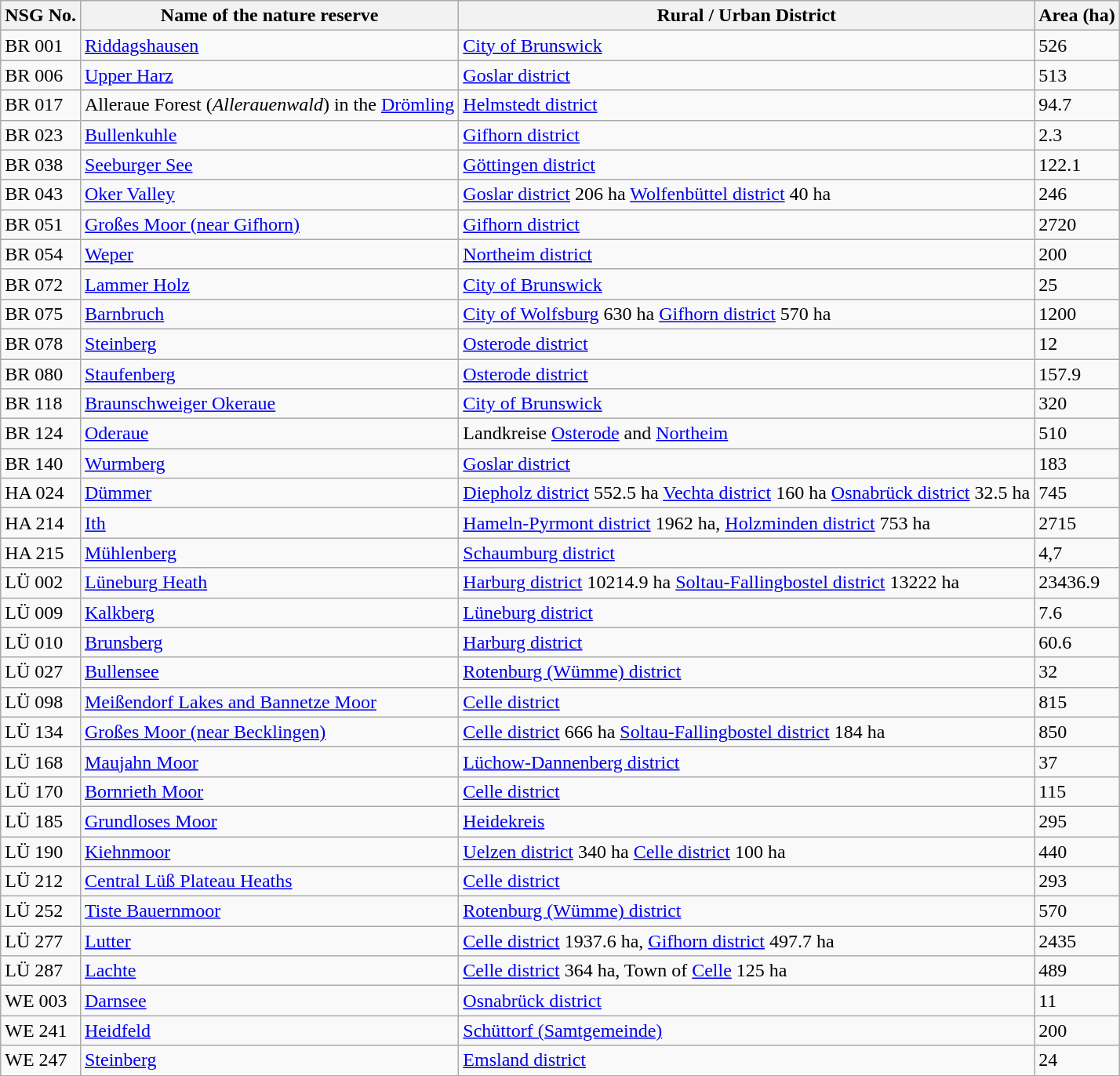<table class="wikitable sortable">
<tr>
<th>NSG No.</th>
<th>Name of the nature reserve</th>
<th>Rural / Urban District</th>
<th>Area (ha)</th>
</tr>
<tr --->
<td>BR 001</td>
<td><a href='#'>Riddagshausen</a></td>
<td><a href='#'>City of Brunswick</a></td>
<td>526</td>
</tr>
<tr --->
<td>BR 006</td>
<td><a href='#'>Upper Harz</a></td>
<td><a href='#'>Goslar district</a></td>
<td>513</td>
</tr>
<tr --->
<td>BR 017</td>
<td>Alleraue Forest (<em>Allerauenwald</em>) in the <a href='#'>Drömling</a></td>
<td><a href='#'>Helmstedt district</a></td>
<td>94.7</td>
</tr>
<tr --->
<td>BR 023</td>
<td><a href='#'>Bullenkuhle</a></td>
<td><a href='#'>Gifhorn district</a></td>
<td>2.3</td>
</tr>
<tr --->
<td>BR 038</td>
<td><a href='#'>Seeburger See</a></td>
<td><a href='#'>Göttingen district</a></td>
<td>122.1</td>
</tr>
<tr --->
<td>BR 043</td>
<td><a href='#'>Oker Valley</a></td>
<td><a href='#'>Goslar district</a> 206 ha <a href='#'>Wolfenbüttel district</a> 40 ha</td>
<td>246</td>
</tr>
<tr --->
<td>BR 051</td>
<td><a href='#'>Großes Moor (near Gifhorn)</a></td>
<td><a href='#'>Gifhorn district</a></td>
<td>2720</td>
</tr>
<tr --->
<td>BR 054</td>
<td><a href='#'>Weper</a></td>
<td><a href='#'>Northeim district</a></td>
<td>200</td>
</tr>
<tr --->
<td>BR 072</td>
<td><a href='#'>Lammer Holz</a></td>
<td><a href='#'>City of Brunswick</a></td>
<td>25</td>
</tr>
<tr --->
<td>BR 075</td>
<td><a href='#'>Barnbruch</a></td>
<td><a href='#'>City of Wolfsburg</a> 630 ha <a href='#'>Gifhorn district</a> 570 ha</td>
<td>1200</td>
</tr>
<tr --->
<td>BR 078</td>
<td><a href='#'>Steinberg</a></td>
<td><a href='#'>Osterode district</a></td>
<td>12</td>
</tr>
<tr --->
<td>BR 080</td>
<td><a href='#'>Staufenberg</a></td>
<td><a href='#'>Osterode district</a></td>
<td>157.9</td>
</tr>
<tr --->
<td>BR 118</td>
<td><a href='#'>Braunschweiger Okeraue</a></td>
<td><a href='#'>City of Brunswick</a></td>
<td>320</td>
</tr>
<tr --->
<td>BR 124</td>
<td><a href='#'>Oderaue</a></td>
<td>Landkreise <a href='#'>Osterode</a> and <a href='#'>Northeim</a></td>
<td>510</td>
</tr>
<tr --->
<td>BR 140</td>
<td><a href='#'>Wurmberg</a></td>
<td><a href='#'>Goslar district</a></td>
<td>183</td>
</tr>
<tr --->
<td>HA 024</td>
<td><a href='#'>Dümmer</a></td>
<td><a href='#'>Diepholz district</a> 552.5 ha <a href='#'>Vechta district</a> 160 ha <a href='#'>Osnabrück district</a> 32.5 ha</td>
<td>745</td>
</tr>
<tr --->
<td>HA 214</td>
<td><a href='#'>Ith</a></td>
<td><a href='#'>Hameln-Pyrmont district</a> 1962 ha, <a href='#'>Holzminden district</a> 753 ha</td>
<td>2715</td>
</tr>
<tr --->
<td>HA 215</td>
<td><a href='#'>Mühlenberg</a></td>
<td><a href='#'>Schaumburg district</a></td>
<td>4,7</td>
</tr>
<tr --->
<td>LÜ 002</td>
<td><a href='#'>Lüneburg Heath</a></td>
<td><a href='#'>Harburg district</a> 10214.9 ha <a href='#'>Soltau-Fallingbostel district</a> 13222 ha</td>
<td>23436.9</td>
</tr>
<tr --->
<td>LÜ 009</td>
<td><a href='#'>Kalkberg</a></td>
<td><a href='#'>Lüneburg district</a></td>
<td>7.6</td>
</tr>
<tr --->
<td>LÜ 010</td>
<td><a href='#'>Brunsberg</a></td>
<td><a href='#'>Harburg district</a></td>
<td>60.6</td>
</tr>
<tr --->
<td>LÜ 027</td>
<td><a href='#'>Bullensee</a></td>
<td><a href='#'>Rotenburg (Wümme) district</a></td>
<td>32</td>
</tr>
<tr --->
<td>LÜ 098</td>
<td><a href='#'>Meißendorf Lakes and Bannetze Moor</a></td>
<td><a href='#'>Celle district</a></td>
<td>815</td>
</tr>
<tr --->
<td>LÜ 134</td>
<td><a href='#'>Großes Moor (near Becklingen)</a></td>
<td><a href='#'>Celle district</a> 666 ha <a href='#'>Soltau-Fallingbostel district</a> 184 ha</td>
<td>850</td>
</tr>
<tr --->
<td>LÜ 168</td>
<td><a href='#'>Maujahn Moor</a></td>
<td><a href='#'>Lüchow-Dannenberg district</a></td>
<td>37</td>
</tr>
<tr --->
<td>LÜ 170</td>
<td><a href='#'>Bornrieth Moor</a></td>
<td><a href='#'>Celle district</a></td>
<td>115</td>
</tr>
<tr --->
<td>LÜ 185</td>
<td><a href='#'>Grundloses Moor</a></td>
<td><a href='#'>Heidekreis</a></td>
<td>295</td>
</tr>
<tr --->
<td>LÜ 190</td>
<td><a href='#'>Kiehnmoor</a></td>
<td><a href='#'>Uelzen district</a> 340 ha <a href='#'>Celle district</a> 100 ha</td>
<td>440</td>
</tr>
<tr --->
<td>LÜ 212</td>
<td><a href='#'>Central Lüß Plateau Heaths</a></td>
<td><a href='#'>Celle district</a></td>
<td>293</td>
</tr>
<tr --->
<td>LÜ 252</td>
<td><a href='#'>Tiste Bauernmoor</a></td>
<td><a href='#'>Rotenburg (Wümme) district</a></td>
<td>570</td>
</tr>
<tr --->
<td>LÜ 277</td>
<td><a href='#'>Lutter</a></td>
<td><a href='#'>Celle district</a> 1937.6 ha, <a href='#'>Gifhorn district</a> 497.7 ha</td>
<td>2435</td>
</tr>
<tr --->
<td>LÜ 287</td>
<td><a href='#'>Lachte</a></td>
<td><a href='#'>Celle district</a> 364 ha, Town of <a href='#'>Celle</a> 125 ha</td>
<td>489</td>
</tr>
<tr --->
<td>WE 003</td>
<td><a href='#'>Darnsee</a></td>
<td><a href='#'>Osnabrück district</a></td>
<td>11</td>
</tr>
<tr --->
<td>WE 241</td>
<td><a href='#'>Heidfeld</a></td>
<td><a href='#'>Schüttorf (Samtgemeinde)</a></td>
<td>200</td>
</tr>
<tr>
<td>WE 247</td>
<td><a href='#'>Steinberg</a></td>
<td><a href='#'>Emsland district</a></td>
<td>24</td>
</tr>
</table>
